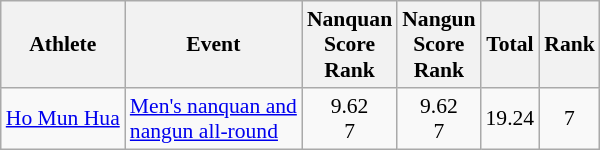<table class="wikitable" style="text-align:center; font-size:90%">
<tr>
<th>Athlete</th>
<th>Event</th>
<th>Nanquan<br>Score<br>Rank</th>
<th>Nangun<br>Score<br>Rank</th>
<th>Total</th>
<th>Rank</th>
</tr>
<tr>
<td align=left><a href='#'>Ho Mun Hua</a></td>
<td align=left><a href='#'>Men's nanquan and<br>nangun all-round</a></td>
<td>9.62<br>7</td>
<td>9.62<br>7</td>
<td>19.24</td>
<td>7</td>
</tr>
</table>
